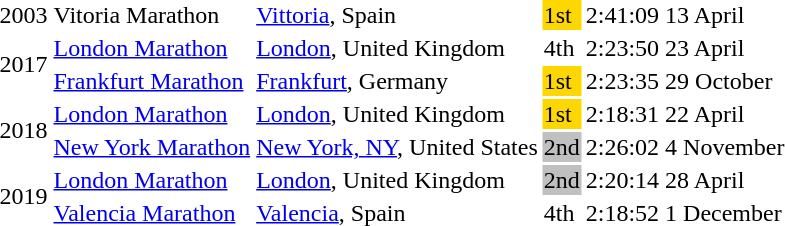<table>
<tr>
<td>2003</td>
<td>Vitoria Marathon</td>
<td><a href='#'>Vittoria</a>, Spain</td>
<td bgcolor=gold>1st</td>
<td>2:41:09</td>
<td>13 April</td>
</tr>
<tr>
<td rowspan=2>2017</td>
<td><a href='#'>London Marathon</a></td>
<td><a href='#'>London</a>, United Kingdom</td>
<td>4th</td>
<td>2:23:50</td>
<td>23 April</td>
</tr>
<tr>
<td><a href='#'>Frankfurt Marathon</a></td>
<td><a href='#'>Frankfurt</a>, Germany</td>
<td bgcolor=gold>1st</td>
<td>2:23:35</td>
<td>29 October</td>
</tr>
<tr>
<td rowspan=2>2018</td>
<td><a href='#'>London Marathon</a></td>
<td><a href='#'>London</a>, United Kingdom</td>
<td bgcolor=gold>1st</td>
<td>2:18:31</td>
<td>22 April</td>
</tr>
<tr>
<td><a href='#'>New York Marathon</a></td>
<td><a href='#'>New York, NY</a>, United States</td>
<td bgcolor=silver>2nd</td>
<td>2:26:02</td>
<td>4 November</td>
</tr>
<tr>
<td rowspan=2>2019</td>
<td><a href='#'>London Marathon</a></td>
<td><a href='#'>London</a>, United Kingdom</td>
<td bgcolor=silver>2nd</td>
<td>2:20:14</td>
<td>28 April</td>
</tr>
<tr>
<td><a href='#'>Valencia Marathon</a></td>
<td><a href='#'>Valencia</a>, Spain</td>
<td>4th</td>
<td>2:18:52</td>
<td>1 December</td>
</tr>
</table>
